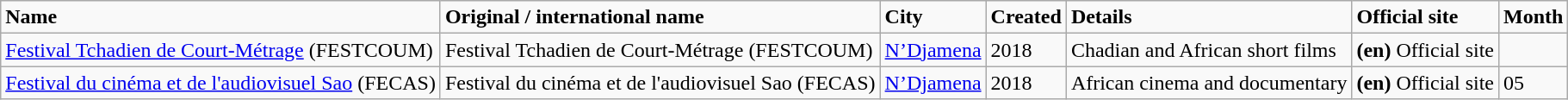<table class="wikitable">
<tr>
<td><strong>Name</strong></td>
<td><strong>Original / international name</strong></td>
<td><strong>City</strong></td>
<td><strong>Created</strong></td>
<td><strong>Details</strong></td>
<td><strong>Official site</strong></td>
<td><strong>Month</strong></td>
</tr>
<tr>
<td><a href='#'>Festival Tchadien de Court-Métrage</a> (FESTCOUM)</td>
<td>Festival Tchadien de Court-Métrage (FESTCOUM)</td>
<td><a href='#'>N’Djamena</a></td>
<td>2018</td>
<td>Chadian and African short films</td>
<td><strong>(en)</strong> Official site</td>
<td></td>
</tr>
<tr>
<td><a href='#'>Festival du cinéma et de l'audiovisuel Sao</a> (FECAS) </td>
<td>Festival du cinéma et de l'audiovisuel Sao (FECAS)</td>
<td><a href='#'>N’Djamena</a></td>
<td>2018</td>
<td>African cinema and documentary</td>
<td><strong>(en)</strong> Official site</td>
<td>05</td>
</tr>
</table>
